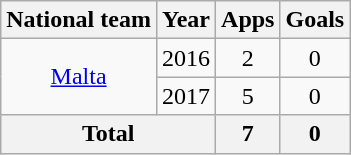<table class=wikitable style="text-align: center;">
<tr>
<th>National team</th>
<th>Year</th>
<th>Apps</th>
<th>Goals</th>
</tr>
<tr>
<td rowspan=2><a href='#'>Malta</a></td>
<td>2016</td>
<td>2</td>
<td>0</td>
</tr>
<tr>
<td>2017</td>
<td>5</td>
<td>0</td>
</tr>
<tr>
<th colspan=2>Total</th>
<th>7</th>
<th>0</th>
</tr>
</table>
